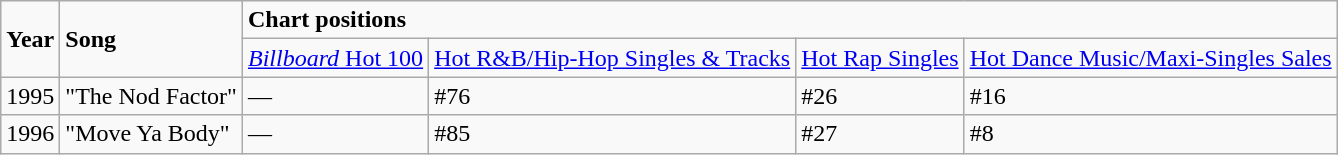<table class="wikitable">
<tr>
<td rowspan="2"><strong>Year</strong></td>
<td rowspan="2"><strong>Song</strong></td>
<td colspan="4"><strong>Chart positions</strong></td>
</tr>
<tr>
<td><a href='#'><em>Billboard</em> Hot 100</a></td>
<td><a href='#'>Hot R&B/Hip-Hop Singles & Tracks</a></td>
<td><a href='#'>Hot Rap Singles</a></td>
<td><a href='#'>Hot Dance Music/Maxi-Singles Sales</a></td>
</tr>
<tr>
<td>1995</td>
<td>"The Nod Factor"</td>
<td>—</td>
<td>#76</td>
<td>#26</td>
<td>#16</td>
</tr>
<tr>
<td>1996</td>
<td>"Move Ya Body"</td>
<td>—</td>
<td>#85</td>
<td>#27</td>
<td>#8</td>
</tr>
</table>
